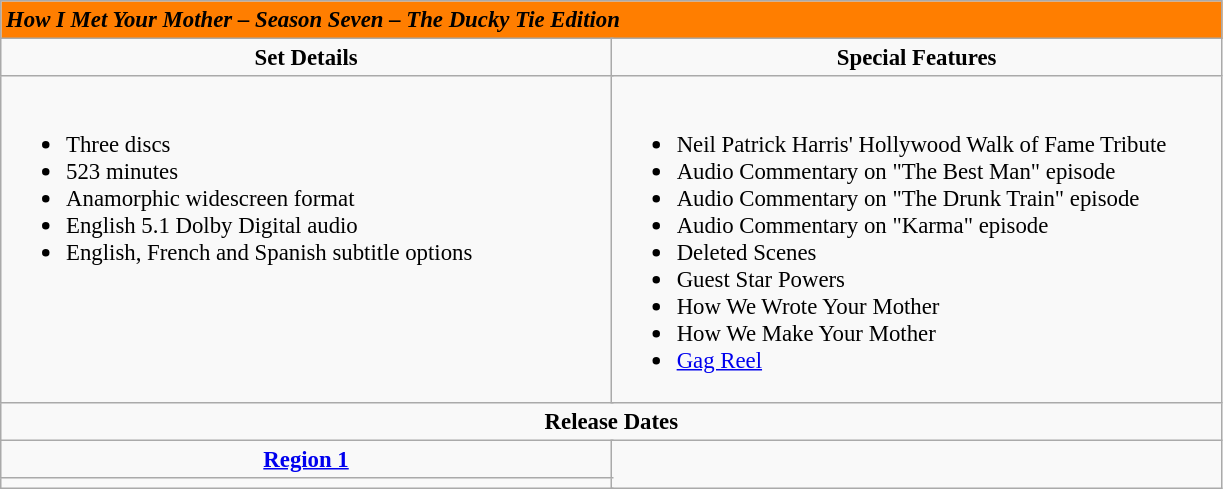<table class="wikitable" style="font-size: 95%;">
<tr style="background:#FF7E00;">
<td colspan="6"><span> <strong><em>How I Met Your Mother – Season Seven – The Ducky Tie Edition</em></strong></span></td>
</tr>
<tr style="vertical-align:top; text-align:center;">
<td style="width:400px;" colspan="3"><strong>Set Details</strong></td>
<td style="width:400px; " colspan="3"><strong>Special Features</strong></td>
</tr>
<tr valign="top">
<td colspan="3"  style="text-align:left; width:400px;"><br><ul><li>Three discs</li><li>523 minutes</li><li>Anamorphic widescreen format</li><li>English 5.1 Dolby Digital audio</li><li>English, French and Spanish subtitle options</li></ul></td>
<td colspan="3"  style="text-align:left; width:400px;"><br><ul><li>Neil Patrick Harris' Hollywood Walk of Fame Tribute</li><li>Audio Commentary on "The Best Man" episode</li><li>Audio Commentary on "The Drunk Train" episode</li><li>Audio Commentary on "Karma" episode</li><li>Deleted Scenes</li><li>Guest Star Powers</li><li>How We Wrote Your Mother</li><li>How We Make Your Mother</li><li><a href='#'>Gag Reel</a></li></ul></td>
</tr>
<tr>
<td colspan="6" style="text-align:center;"><strong>Release Dates</strong></td>
</tr>
<tr>
<td colspan="3" style="text-align:center;"><strong><a href='#'>Region 1</a></strong></td>
</tr>
<tr style="text-align:center;">
<td colspan="3"></td>
</tr>
</table>
